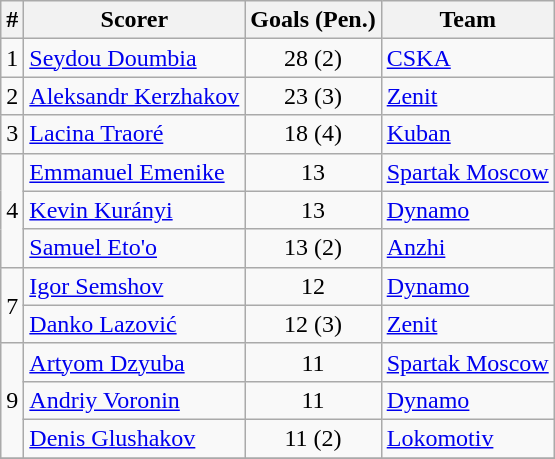<table class="wikitable">
<tr>
<th>#</th>
<th>Scorer</th>
<th>Goals (Pen.)</th>
<th>Team</th>
</tr>
<tr>
<td rowspan="1">1</td>
<td> <a href='#'>Seydou Doumbia</a></td>
<td align=center>28 (2)</td>
<td><a href='#'>CSKA</a></td>
</tr>
<tr>
<td rowspan="1">2</td>
<td> <a href='#'>Aleksandr Kerzhakov</a></td>
<td align=center>23 (3)</td>
<td><a href='#'>Zenit</a></td>
</tr>
<tr>
<td rowspan="1">3</td>
<td> <a href='#'>Lacina Traoré</a></td>
<td align=center>18 (4)</td>
<td><a href='#'>Kuban</a></td>
</tr>
<tr>
<td rowspan="3">4</td>
<td> <a href='#'>Emmanuel Emenike</a></td>
<td align=center>13</td>
<td><a href='#'>Spartak Moscow</a></td>
</tr>
<tr>
<td> <a href='#'>Kevin Kurányi</a></td>
<td align=center>13</td>
<td><a href='#'>Dynamo</a></td>
</tr>
<tr>
<td> <a href='#'>Samuel Eto'o</a></td>
<td align=center>13 (2)</td>
<td><a href='#'>Anzhi</a></td>
</tr>
<tr>
<td rowspan="2">7</td>
<td> <a href='#'>Igor Semshov</a></td>
<td align=center>12</td>
<td><a href='#'>Dynamo</a></td>
</tr>
<tr>
<td> <a href='#'>Danko Lazović</a></td>
<td align=center>12 (3)</td>
<td><a href='#'>Zenit</a></td>
</tr>
<tr>
<td rowspan="3">9</td>
<td> <a href='#'>Artyom Dzyuba</a></td>
<td align=center>11</td>
<td><a href='#'>Spartak Moscow</a></td>
</tr>
<tr>
<td> <a href='#'>Andriy Voronin</a></td>
<td align=center>11</td>
<td><a href='#'>Dynamo</a></td>
</tr>
<tr>
<td> <a href='#'>Denis Glushakov</a></td>
<td align=center>11 (2)</td>
<td><a href='#'>Lokomotiv</a></td>
</tr>
<tr>
</tr>
</table>
